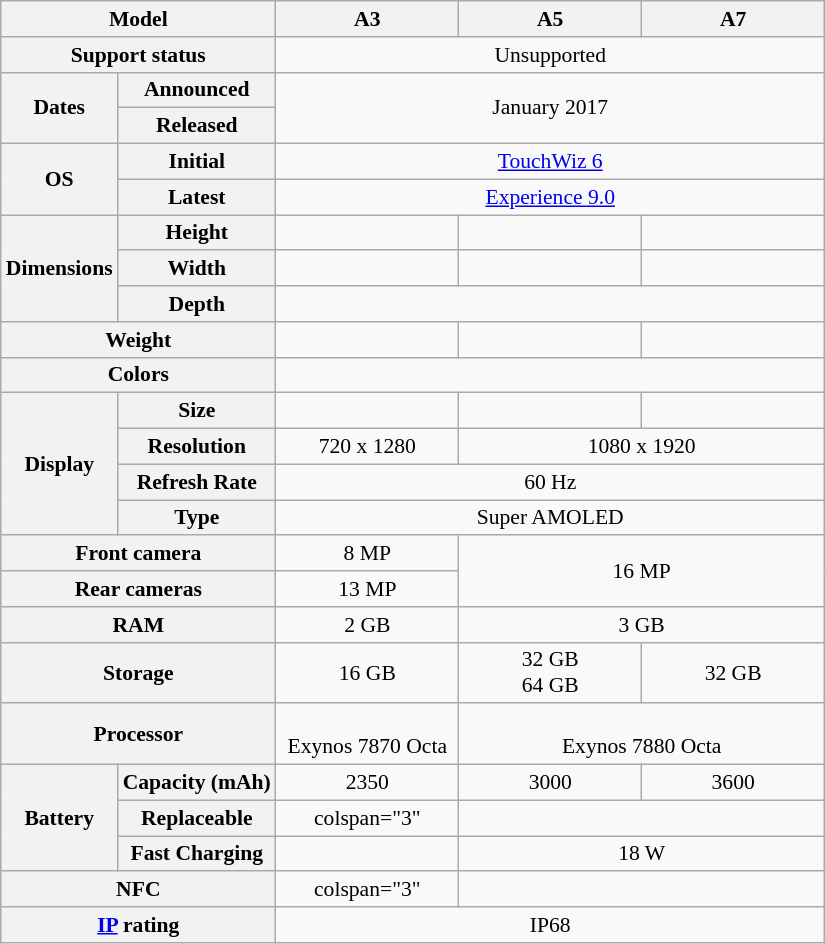<table class="wikitable" style="text-align:center; font-size:90%;">
<tr>
<th colspan="2">Model</th>
<th style="min-width: 8em">A3</th>
<th style="min-width: 8em">A5</th>
<th style="min-width: 8em">A7</th>
</tr>
<tr>
<th colspan="2">Support status</th>
<td colspan="3">Unsupported</td>
</tr>
<tr>
<th rowspan="2">Dates</th>
<th>Announced</th>
<td colspan="3" rowspan="2">January 2017</td>
</tr>
<tr>
<th>Released</th>
</tr>
<tr>
<th rowspan="2">OS</th>
<th>Initial</th>
<td colspan="3"><a href='#'>TouchWiz 6</a><br></td>
</tr>
<tr>
<th>Latest</th>
<td colspan="3"><a href='#'>Experience 9.0</a><br></td>
</tr>
<tr>
<th rowspan="3">Dimensions<br></th>
<th>Height</th>
<td></td>
<td></td>
<td></td>
</tr>
<tr>
<th>Width</th>
<td></td>
<td></td>
<td></td>
</tr>
<tr>
<th>Depth</th>
<td colspan="3"></td>
</tr>
<tr>
<th colspan="2">Weight<br></th>
<td></td>
<td></td>
<td></td>
</tr>
<tr>
<th colspan="2">Colors</th>
<td colspan="3">   </td>
</tr>
<tr>
<th rowspan="4">Display</th>
<th>Size</th>
<td></td>
<td></td>
<td></td>
</tr>
<tr>
<th>Resolution</th>
<td>720 x 1280</td>
<td colspan="2">1080 x 1920</td>
</tr>
<tr>
<th>Refresh Rate</th>
<td colspan="3">60 Hz</td>
</tr>
<tr>
<th>Type</th>
<td colspan="3">Super AMOLED</td>
</tr>
<tr>
<th colspan="2">Front camera</th>
<td>8 MP</td>
<td colspan="2" rowspan="2">16 MP</td>
</tr>
<tr>
<th colspan="2">Rear cameras</th>
<td>13 MP</td>
</tr>
<tr>
<th colspan="2">RAM</th>
<td>2 GB</td>
<td colspan="2">3 GB</td>
</tr>
<tr>
<th colspan="2">Storage</th>
<td>16 GB</td>
<td>32 GB<br>64 GB</td>
<td>32 GB</td>
</tr>
<tr>
<th colspan="2">Processor</th>
<td><br>Exynos 7870 Octa</td>
<td colspan="2"><br>Exynos 7880 Octa</td>
</tr>
<tr>
<th rowspan="3">Battery</th>
<th>Capacity (mAh)</th>
<td>2350</td>
<td>3000</td>
<td>3600</td>
</tr>
<tr>
<th>Replaceable</th>
<td>colspan="3" </td>
</tr>
<tr>
<th>Fast Charging</th>
<td></td>
<td colspan="2">18 W</td>
</tr>
<tr>
<th colspan="2">NFC</th>
<td>colspan="3" </td>
</tr>
<tr>
<th colspan="2"><a href='#'>IP</a> rating</th>
<td colspan="3">IP68</td>
</tr>
</table>
